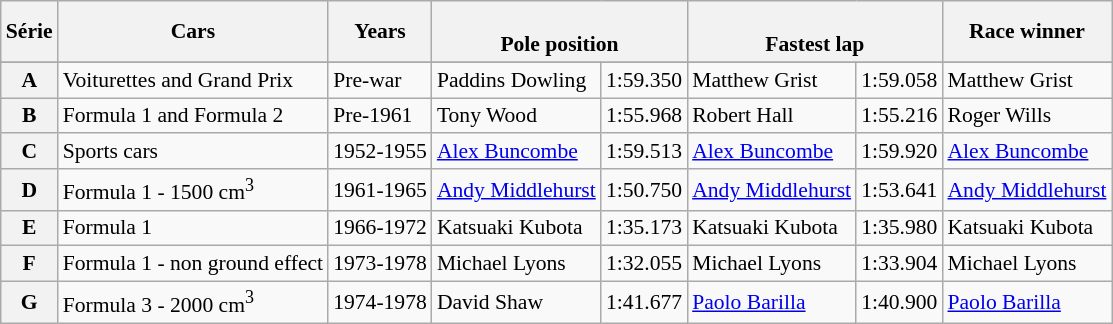<table class="wikitable" style="font-size:90%">
<tr>
<th>Série</th>
<th>Cars</th>
<th>Years</th>
<th colspan=2><br>Pole position</th>
<th colspan=2><br>Fastest lap</th>
<th>Race winner</th>
</tr>
<tr>
</tr>
<tr>
<th>A</th>
<td>Voiturettes and Grand Prix</td>
<td>Pre-war</td>
<td align=left> Paddins Dowling</td>
<td>1:59.350</td>
<td align=left> Matthew Grist</td>
<td>1:59.058</td>
<td align=left> Matthew Grist</td>
</tr>
<tr>
<th>B</th>
<td>Formula 1 and Formula 2</td>
<td>Pre-1961</td>
<td align=left> Tony Wood</td>
<td>1:55.968</td>
<td align=left> Robert Hall</td>
<td>1:55.216</td>
<td align=left> Roger Wills</td>
</tr>
<tr>
<th>C</th>
<td>Sports cars</td>
<td>1952-1955</td>
<td align=left> <a href='#'>Alex Buncombe</a></td>
<td>1:59.513</td>
<td align=left> <a href='#'>Alex Buncombe</a></td>
<td>1:59.920</td>
<td align=left> <a href='#'>Alex Buncombe</a></td>
</tr>
<tr>
<th>D</th>
<td>Formula 1 - 1500 cm<sup>3</sup></td>
<td>1961-1965</td>
<td align=left> <a href='#'>Andy Middlehurst</a></td>
<td>1:50.750</td>
<td align=left> <a href='#'>Andy Middlehurst</a></td>
<td>1:53.641</td>
<td align=left> <a href='#'>Andy Middlehurst</a></td>
</tr>
<tr>
<th>E</th>
<td>Formula 1</td>
<td>1966-1972</td>
<td align=left> Katsuaki Kubota</td>
<td>1:35.173</td>
<td align=left> Katsuaki Kubota</td>
<td>1:35.980</td>
<td align=left> Katsuaki Kubota</td>
</tr>
<tr>
<th>F</th>
<td>Formula 1 - non ground effect</td>
<td>1973-1978</td>
<td align=left> Michael Lyons</td>
<td>1:32.055</td>
<td align=left> Michael Lyons</td>
<td>1:33.904</td>
<td align=left> Michael Lyons</td>
</tr>
<tr>
<th>G</th>
<td>Formula 3 - 2000 cm<sup>3</sup></td>
<td>1974-1978</td>
<td align=left> David Shaw</td>
<td>1:41.677</td>
<td align=left> <a href='#'>Paolo Barilla</a></td>
<td>1:40.900</td>
<td align=left> <a href='#'>Paolo Barilla</a></td>
</tr>
</table>
